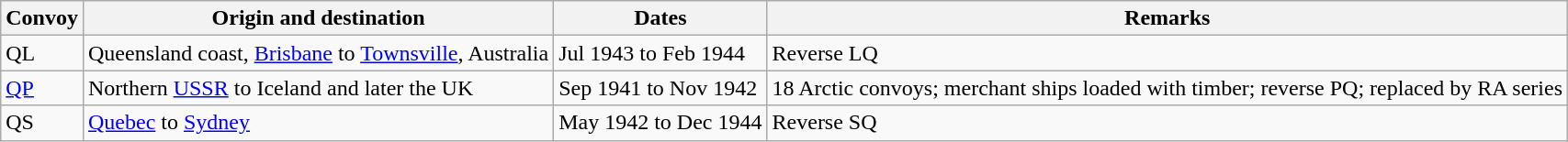<table class="wikitable">
<tr>
<th>Convoy</th>
<th>Origin and destination</th>
<th>Dates</th>
<th>Remarks</th>
</tr>
<tr>
<td>QL</td>
<td>Queensland coast, <a href='#'>Brisbane</a> to <a href='#'>Townsville</a>, Australia</td>
<td>Jul 1943 to Feb 1944</td>
<td>Reverse LQ</td>
</tr>
<tr>
<td><a href='#'>QP</a></td>
<td>Northern <a href='#'>USSR</a> to Iceland and later the UK</td>
<td>Sep 1941 to Nov 1942</td>
<td>18 Arctic convoys; merchant ships loaded with timber; reverse PQ; replaced by RA series</td>
</tr>
<tr>
<td>QS</td>
<td><a href='#'>Quebec</a> to <a href='#'>Sydney</a></td>
<td>May 1942 to Dec 1944</td>
<td>Reverse SQ</td>
</tr>
</table>
